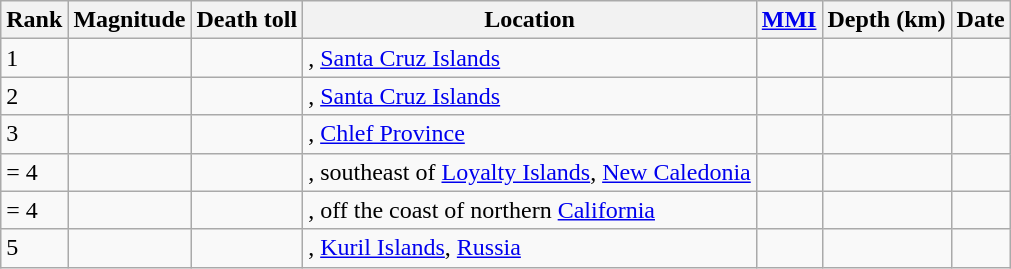<table class="sortable wikitable" style="font-size:100%;">
<tr>
<th>Rank</th>
<th>Magnitude</th>
<th>Death toll</th>
<th>Location</th>
<th><a href='#'>MMI</a></th>
<th>Depth (km)</th>
<th>Date</th>
</tr>
<tr>
<td>1</td>
<td></td>
<td></td>
<td>, <a href='#'>Santa Cruz Islands</a></td>
<td></td>
<td></td>
<td></td>
</tr>
<tr>
<td>2</td>
<td></td>
<td></td>
<td>, <a href='#'>Santa Cruz Islands</a></td>
<td></td>
<td></td>
<td></td>
</tr>
<tr>
<td>3</td>
<td></td>
<td></td>
<td>, <a href='#'>Chlef Province</a></td>
<td></td>
<td></td>
<td></td>
</tr>
<tr>
<td>= 4</td>
<td></td>
<td></td>
<td>, southeast of <a href='#'>Loyalty Islands</a>, <a href='#'>New Caledonia</a></td>
<td></td>
<td></td>
<td></td>
</tr>
<tr>
<td>= 4</td>
<td></td>
<td></td>
<td>, off the coast of northern <a href='#'>California</a></td>
<td></td>
<td></td>
<td></td>
</tr>
<tr>
<td>5</td>
<td></td>
<td></td>
<td>, <a href='#'>Kuril Islands</a>, <a href='#'>Russia</a></td>
<td></td>
<td></td>
<td></td>
</tr>
</table>
